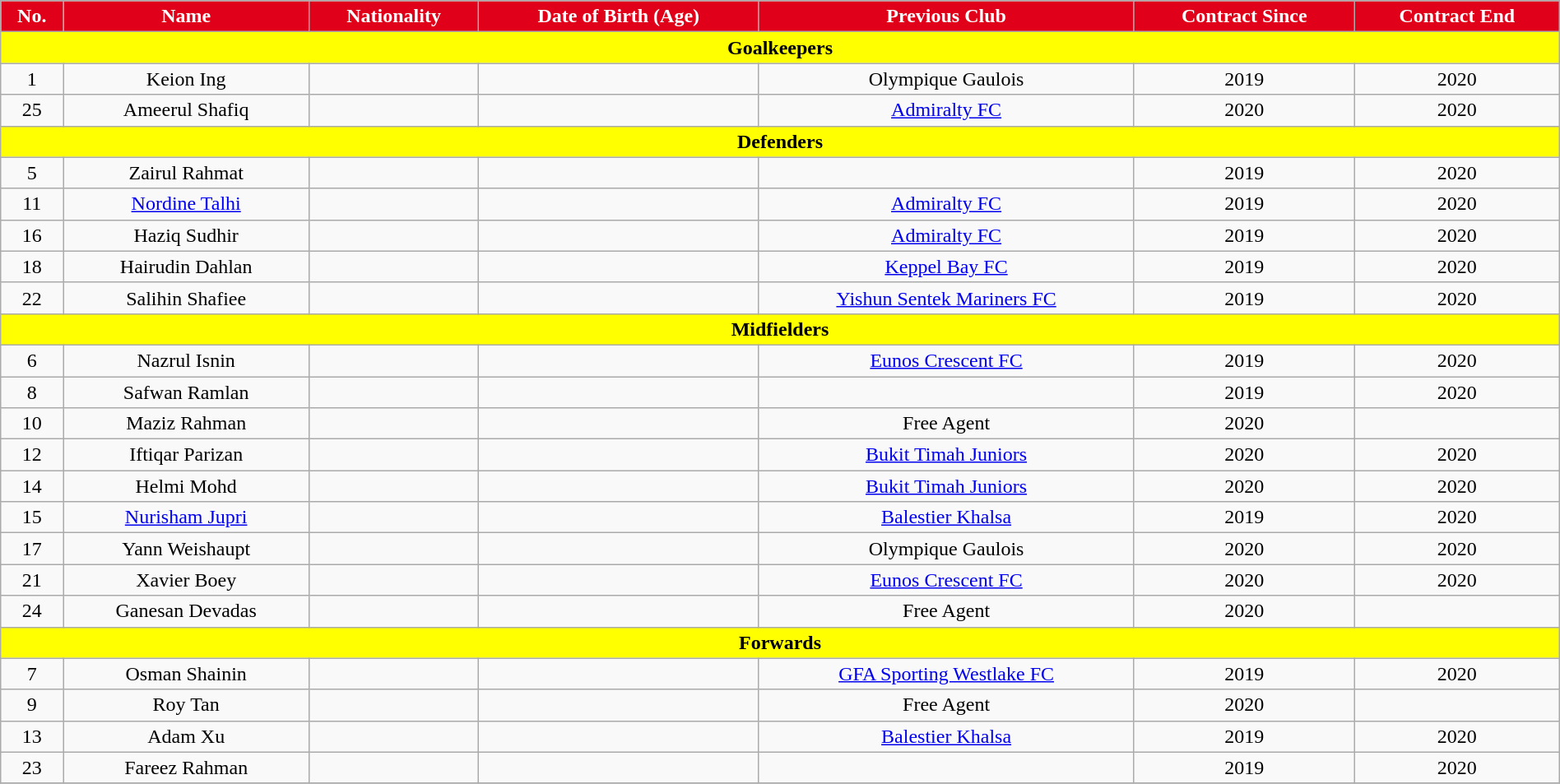<table class="wikitable" style="text-align:center; font-size:100%; width:100%;">
<tr>
<th style="background:#e1001a; color:white; text-align:center;">No.</th>
<th style="background:#e1001a; color:white; text-align:center;">Name</th>
<th style="background:#e1001a; color:white; text-align:center;">Nationality</th>
<th style="background:#e1001a; color:white; text-align:center;">Date of Birth (Age)</th>
<th style="background:#e1001a; color:white; text-align:center;">Previous Club</th>
<th style="background:#e1001a; color:white; text-align:center;">Contract Since</th>
<th style="background:#e1001a; color:white; text-align:center;">Contract End</th>
</tr>
<tr>
<th colspan="8" style="background:yellow; color:black; text-align:center;">Goalkeepers</th>
</tr>
<tr>
<td>1</td>
<td>Keion Ing</td>
<td></td>
<td></td>
<td> Olympique Gaulois</td>
<td>2019</td>
<td>2020</td>
</tr>
<tr>
<td>25</td>
<td>Ameerul Shafiq</td>
<td></td>
<td></td>
<td> <a href='#'>Admiralty FC</a></td>
<td>2020</td>
<td>2020</td>
</tr>
<tr>
<th colspan="8" style="background:yellow; color:black; text-align:center;">Defenders</th>
</tr>
<tr>
<td>5</td>
<td>Zairul Rahmat</td>
<td></td>
<td></td>
<td></td>
<td>2019</td>
<td>2020</td>
</tr>
<tr>
<td>11</td>
<td><a href='#'>Nordine Talhi</a></td>
<td></td>
<td></td>
<td> <a href='#'>Admiralty FC</a></td>
<td>2019</td>
<td>2020</td>
</tr>
<tr>
<td>16</td>
<td>Haziq Sudhir</td>
<td></td>
<td></td>
<td> <a href='#'>Admiralty FC</a></td>
<td>2019</td>
<td>2020</td>
</tr>
<tr>
<td>18</td>
<td>Hairudin Dahlan</td>
<td></td>
<td></td>
<td> <a href='#'>Keppel Bay FC</a></td>
<td>2019</td>
<td>2020</td>
</tr>
<tr>
<td>22</td>
<td>Salihin Shafiee</td>
<td></td>
<td></td>
<td> <a href='#'>Yishun Sentek Mariners FC</a></td>
<td>2019</td>
<td>2020</td>
</tr>
<tr>
<th colspan="8" style="background:yellow; color:black; text-align:center;">Midfielders</th>
</tr>
<tr>
<td>6</td>
<td>Nazrul Isnin</td>
<td></td>
<td></td>
<td> <a href='#'>Eunos Crescent FC</a></td>
<td>2019</td>
<td>2020</td>
</tr>
<tr>
<td>8</td>
<td>Safwan Ramlan</td>
<td></td>
<td></td>
<td></td>
<td>2019</td>
<td>2020</td>
</tr>
<tr>
<td>10</td>
<td>Maziz Rahman</td>
<td></td>
<td></td>
<td>Free Agent</td>
<td>2020</td>
<td></td>
</tr>
<tr>
<td>12</td>
<td>Iftiqar Parizan</td>
<td></td>
<td></td>
<td> <a href='#'>Bukit Timah Juniors</a></td>
<td>2020</td>
<td>2020</td>
</tr>
<tr>
<td>14</td>
<td>Helmi Mohd</td>
<td></td>
<td></td>
<td> <a href='#'>Bukit Timah Juniors</a></td>
<td>2020</td>
<td>2020</td>
</tr>
<tr>
<td>15</td>
<td><a href='#'>Nurisham Jupri</a></td>
<td></td>
<td></td>
<td> <a href='#'>Balestier Khalsa</a></td>
<td>2019</td>
<td>2020</td>
</tr>
<tr>
<td>17</td>
<td>Yann Weishaupt</td>
<td></td>
<td></td>
<td> Olympique Gaulois</td>
<td>2020</td>
<td>2020</td>
</tr>
<tr>
<td>21</td>
<td>Xavier Boey</td>
<td></td>
<td></td>
<td> <a href='#'>Eunos Crescent FC</a></td>
<td>2020</td>
<td>2020</td>
</tr>
<tr>
<td>24</td>
<td>Ganesan Devadas</td>
<td></td>
<td></td>
<td>Free Agent</td>
<td>2020</td>
<td></td>
</tr>
<tr>
<th colspan="8" style="background:yellow; color:black; text-align:center;">Forwards</th>
</tr>
<tr>
<td>7</td>
<td>Osman Shainin</td>
<td></td>
<td></td>
<td> <a href='#'>GFA Sporting Westlake FC</a></td>
<td>2019</td>
<td>2020</td>
</tr>
<tr>
<td>9</td>
<td>Roy Tan</td>
<td></td>
<td></td>
<td>Free Agent</td>
<td>2020</td>
<td></td>
</tr>
<tr>
<td>13</td>
<td>Adam Xu</td>
<td></td>
<td></td>
<td> <a href='#'>Balestier Khalsa</a></td>
<td>2019</td>
<td>2020</td>
</tr>
<tr>
<td>23</td>
<td>Fareez Rahman</td>
<td></td>
<td></td>
<td></td>
<td>2019</td>
<td>2020</td>
</tr>
<tr>
</tr>
</table>
